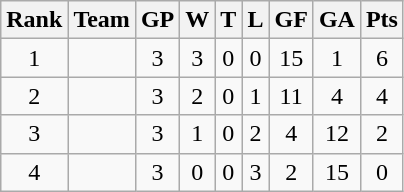<table class="wikitable" style="text-align:center">
<tr>
<th>Rank</th>
<th>Team</th>
<th>GP</th>
<th>W</th>
<th>T</th>
<th>L</th>
<th>GF</th>
<th>GA</th>
<th>Pts</th>
</tr>
<tr>
<td>1</td>
<td align="left"></td>
<td>3</td>
<td>3</td>
<td>0</td>
<td>0</td>
<td>15</td>
<td>1</td>
<td>6</td>
</tr>
<tr>
<td>2</td>
<td align="left"></td>
<td>3</td>
<td>2</td>
<td>0</td>
<td>1</td>
<td>11</td>
<td>4</td>
<td>4</td>
</tr>
<tr>
<td>3</td>
<td align="left"></td>
<td>3</td>
<td>1</td>
<td>0</td>
<td>2</td>
<td>4</td>
<td>12</td>
<td>2</td>
</tr>
<tr>
<td>4</td>
<td align="left"></td>
<td>3</td>
<td>0</td>
<td>0</td>
<td>3</td>
<td>2</td>
<td>15</td>
<td>0</td>
</tr>
</table>
